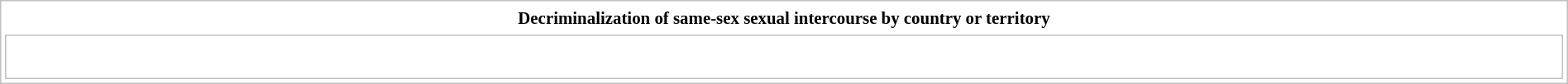<table class="collapsible collapsed" style="text-align: left; border: 1px solid silver; margin: 0.2em auto auto; width:100%; clear: both; padding: 1px;">
<tr>
<th style="font-size:87%; padding:0.2em 0.3em; text-align: center; "><span>Decriminalization of same-sex sexual intercourse by country or territory</span></th>
</tr>
<tr>
<td style="border: solid 1px silver; padding: 8px;"><br><div></div></td>
</tr>
</table>
